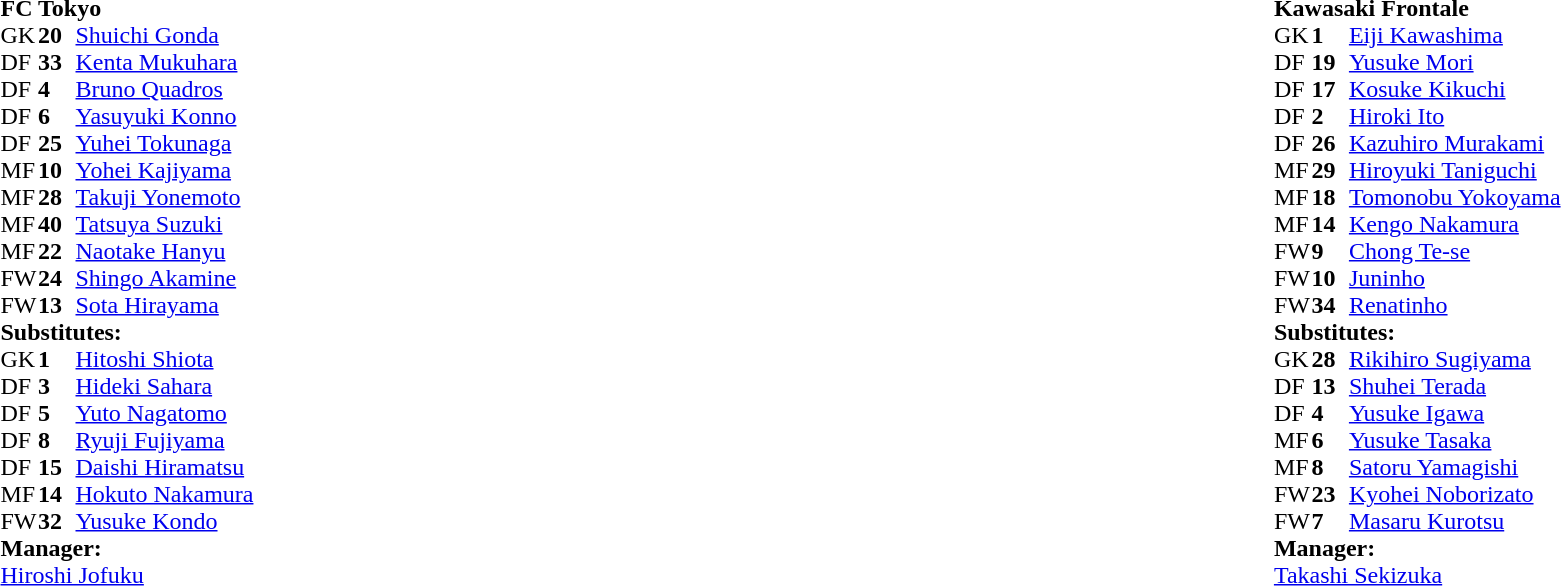<table width="100%">
<tr>
<td valign="top" width="50%"><br><table style="font-size: 100%" cellspacing="0" cellpadding="0">
<tr>
<td colspan="4"><strong>FC Tokyo</strong></td>
</tr>
<tr>
<th width="25"></th>
<th width="25"></th>
</tr>
<tr>
<td>GK</td>
<td><strong>20</strong></td>
<td> <a href='#'>Shuichi Gonda</a></td>
</tr>
<tr>
<td>DF</td>
<td><strong>33</strong></td>
<td> <a href='#'>Kenta Mukuhara</a></td>
</tr>
<tr>
<td>DF</td>
<td><strong>4</strong></td>
<td> <a href='#'>Bruno Quadros</a></td>
</tr>
<tr>
<td>DF</td>
<td><strong>6</strong></td>
<td> <a href='#'>Yasuyuki Konno</a></td>
</tr>
<tr>
<td>DF</td>
<td><strong>25</strong></td>
<td> <a href='#'>Yuhei Tokunaga</a></td>
</tr>
<tr>
<td>MF</td>
<td><strong>10</strong></td>
<td> <a href='#'>Yohei Kajiyama</a></td>
</tr>
<tr>
<td>MF</td>
<td><strong>28</strong></td>
<td> <a href='#'>Takuji Yonemoto</a></td>
</tr>
<tr>
<td>MF</td>
<td><strong>40</strong></td>
<td> <a href='#'>Tatsuya Suzuki</a></td>
<td></td>
</tr>
<tr>
<td>MF</td>
<td><strong>22</strong></td>
<td> <a href='#'>Naotake Hanyu</a></td>
<td></td>
</tr>
<tr>
<td>FW</td>
<td><strong>24</strong></td>
<td> <a href='#'>Shingo Akamine</a></td>
<td></td>
</tr>
<tr>
<td>FW</td>
<td><strong>13</strong></td>
<td> <a href='#'>Sota Hirayama</a></td>
</tr>
<tr>
<td colspan="4"><strong>Substitutes:</strong></td>
</tr>
<tr>
<td>GK</td>
<td><strong>1</strong></td>
<td> <a href='#'>Hitoshi Shiota</a></td>
</tr>
<tr>
<td>DF</td>
<td><strong>3</strong></td>
<td> <a href='#'>Hideki Sahara</a></td>
<td></td>
</tr>
<tr>
<td>DF</td>
<td><strong>5</strong></td>
<td> <a href='#'>Yuto Nagatomo</a></td>
<td></td>
</tr>
<tr>
<td>DF</td>
<td><strong>8</strong></td>
<td> <a href='#'>Ryuji Fujiyama</a></td>
</tr>
<tr>
<td>DF</td>
<td><strong>15</strong></td>
<td> <a href='#'>Daishi Hiramatsu</a></td>
<td></td>
</tr>
<tr>
<td>MF</td>
<td><strong>14</strong></td>
<td> <a href='#'>Hokuto Nakamura</a></td>
</tr>
<tr>
<td>FW</td>
<td><strong>32</strong></td>
<td> <a href='#'>Yusuke Kondo</a></td>
</tr>
<tr>
<td colspan="4"><strong>Manager:</strong></td>
</tr>
<tr>
<td colspan="3"> <a href='#'>Hiroshi Jofuku</a></td>
</tr>
</table>
</td>
<td valign="top" width="50%"><br><table style="font-size: 100%" cellspacing="0" cellpadding="0" align="center">
<tr>
<td colspan="4"><strong>Kawasaki Frontale</strong></td>
</tr>
<tr>
<th width="25"></th>
<th width="25"></th>
</tr>
<tr>
<td>GK</td>
<td><strong>1</strong></td>
<td> <a href='#'>Eiji Kawashima</a></td>
</tr>
<tr>
<td>DF</td>
<td><strong>19</strong></td>
<td> <a href='#'>Yusuke Mori</a></td>
</tr>
<tr>
<td>DF</td>
<td><strong>17</strong></td>
<td> <a href='#'>Kosuke Kikuchi</a></td>
</tr>
<tr>
<td>DF</td>
<td><strong>2</strong></td>
<td> <a href='#'>Hiroki Ito</a></td>
</tr>
<tr>
<td>DF</td>
<td><strong>26</strong></td>
<td> <a href='#'>Kazuhiro Murakami</a></td>
<td></td>
</tr>
<tr>
<td>MF</td>
<td><strong>29</strong></td>
<td> <a href='#'>Hiroyuki Taniguchi</a></td>
</tr>
<tr>
<td>MF</td>
<td><strong>18</strong></td>
<td> <a href='#'>Tomonobu Yokoyama</a></td>
<td></td>
</tr>
<tr>
<td>MF</td>
<td><strong>14</strong></td>
<td> <a href='#'>Kengo Nakamura</a></td>
</tr>
<tr>
<td>FW</td>
<td><strong>9</strong></td>
<td> <a href='#'>Chong Te-se</a></td>
</tr>
<tr>
<td>FW</td>
<td><strong>10</strong></td>
<td> <a href='#'>Juninho</a></td>
</tr>
<tr>
<td>FW</td>
<td><strong>34</strong></td>
<td> <a href='#'>Renatinho</a></td>
<td></td>
</tr>
<tr>
<td colspan="4"><strong>Substitutes:</strong></td>
</tr>
<tr>
<td>GK</td>
<td><strong>28</strong></td>
<td> <a href='#'>Rikihiro Sugiyama</a></td>
</tr>
<tr>
<td>DF</td>
<td><strong>13</strong></td>
<td> <a href='#'>Shuhei Terada</a></td>
</tr>
<tr>
<td>DF</td>
<td><strong>4</strong></td>
<td> <a href='#'>Yusuke Igawa</a></td>
</tr>
<tr>
<td>MF</td>
<td><strong>6</strong></td>
<td> <a href='#'>Yusuke Tasaka</a></td>
<td></td>
</tr>
<tr>
<td>MF</td>
<td><strong>8</strong></td>
<td> <a href='#'>Satoru Yamagishi</a></td>
</tr>
<tr>
<td>FW</td>
<td><strong>23</strong></td>
<td> <a href='#'>Kyohei Noborizato</a></td>
<td></td>
</tr>
<tr>
<td>FW</td>
<td><strong>7</strong></td>
<td> <a href='#'>Masaru Kurotsu</a></td>
<td></td>
</tr>
<tr>
<td colspan="4"><strong>Manager:</strong></td>
</tr>
<tr>
<td colspan="3"> <a href='#'>Takashi Sekizuka</a></td>
</tr>
</table>
</td>
</tr>
</table>
